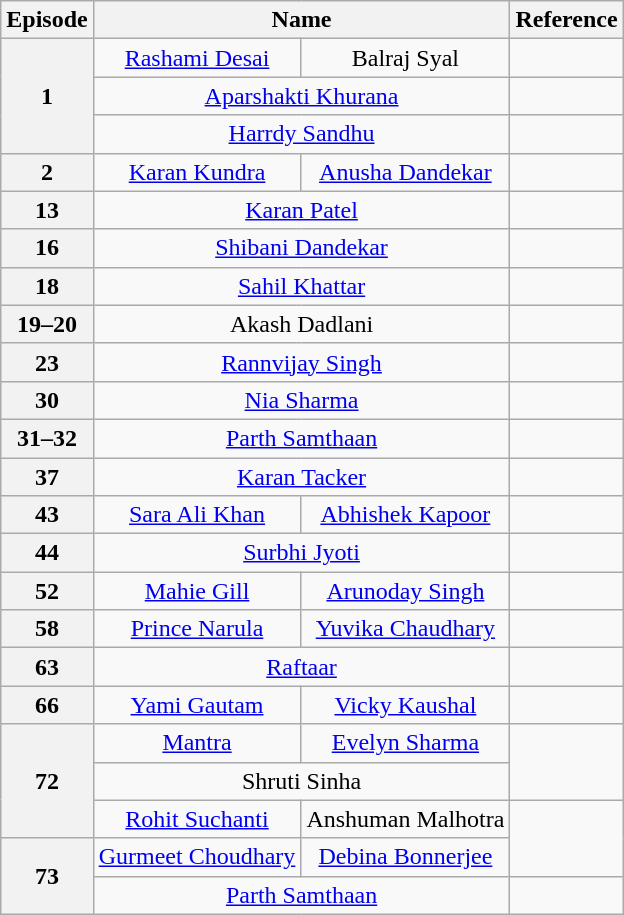<table class="wikitable" style="text-align:center; font-size:100%">
<tr>
<th>Episode</th>
<th colspan=2>Name</th>
<th>Reference</th>
</tr>
<tr>
<th rowspan="3"><strong>1</strong></th>
<td><a href='#'>Rashami Desai</a></td>
<td>Balraj Syal</td>
<td></td>
</tr>
<tr>
<td colspan="2"><a href='#'>Aparshakti Khurana</a></td>
<td></td>
</tr>
<tr>
<td colspan="2"><a href='#'>Harrdy Sandhu</a></td>
<td></td>
</tr>
<tr>
<th><strong>2</strong></th>
<td><a href='#'>Karan Kundra</a></td>
<td><a href='#'>Anusha Dandekar</a></td>
<td></td>
</tr>
<tr>
<th><strong>13</strong></th>
<td colspan="2"><a href='#'>Karan Patel</a></td>
<td></td>
</tr>
<tr>
<th><strong>16</strong></th>
<td colspan="2"><a href='#'>Shibani Dandekar</a></td>
<td></td>
</tr>
<tr>
<th><strong>18</strong></th>
<td colspan="2"><a href='#'>Sahil Khattar</a></td>
<td></td>
</tr>
<tr>
<th><strong>19–20</strong></th>
<td colspan="2">Akash Dadlani</td>
<td></td>
</tr>
<tr>
<th><strong>23</strong></th>
<td colspan="2"><a href='#'>Rannvijay Singh</a></td>
<td></td>
</tr>
<tr>
<th><strong>30</strong></th>
<td colspan="2"><a href='#'>Nia Sharma</a></td>
<td></td>
</tr>
<tr>
<th><strong>31–32</strong></th>
<td colspan="2"><a href='#'>Parth Samthaan</a></td>
<td></td>
</tr>
<tr>
<th><strong>37</strong></th>
<td colspan="2"><a href='#'>Karan Tacker</a></td>
<td></td>
</tr>
<tr>
<th><strong>43</strong></th>
<td><a href='#'>Sara Ali Khan</a></td>
<td><a href='#'>Abhishek Kapoor</a></td>
<td></td>
</tr>
<tr>
<th><strong>44</strong></th>
<td colspan="2"><a href='#'>Surbhi Jyoti</a></td>
<td></td>
</tr>
<tr>
<th><strong>52</strong></th>
<td><a href='#'>Mahie Gill</a></td>
<td><a href='#'>Arunoday Singh</a></td>
<td></td>
</tr>
<tr>
<th><strong>58</strong></th>
<td><a href='#'>Prince Narula</a></td>
<td><a href='#'>Yuvika Chaudhary</a></td>
<td></td>
</tr>
<tr>
<th><strong>63</strong></th>
<td colspan="2"><a href='#'>Raftaar</a></td>
<td></td>
</tr>
<tr>
<th><strong>66</strong></th>
<td><a href='#'>Yami Gautam</a></td>
<td><a href='#'>Vicky Kaushal</a></td>
<td></td>
</tr>
<tr>
<th rowspan="3"><strong>72</strong></th>
<td><a href='#'>Mantra</a></td>
<td><a href='#'>Evelyn Sharma</a></td>
<td rowspan="2"></td>
</tr>
<tr>
<td colspan="2">Shruti Sinha</td>
</tr>
<tr>
<td><a href='#'>Rohit Suchanti</a></td>
<td>Anshuman Malhotra</td>
<td rowspan="2"></td>
</tr>
<tr>
<th rowspan=2><strong>73</strong></th>
<td><a href='#'>Gurmeet Choudhary</a></td>
<td><a href='#'>Debina Bonnerjee</a></td>
</tr>
<tr>
<td colspan="2"><a href='#'>Parth Samthaan</a></td>
<td></td>
</tr>
</table>
